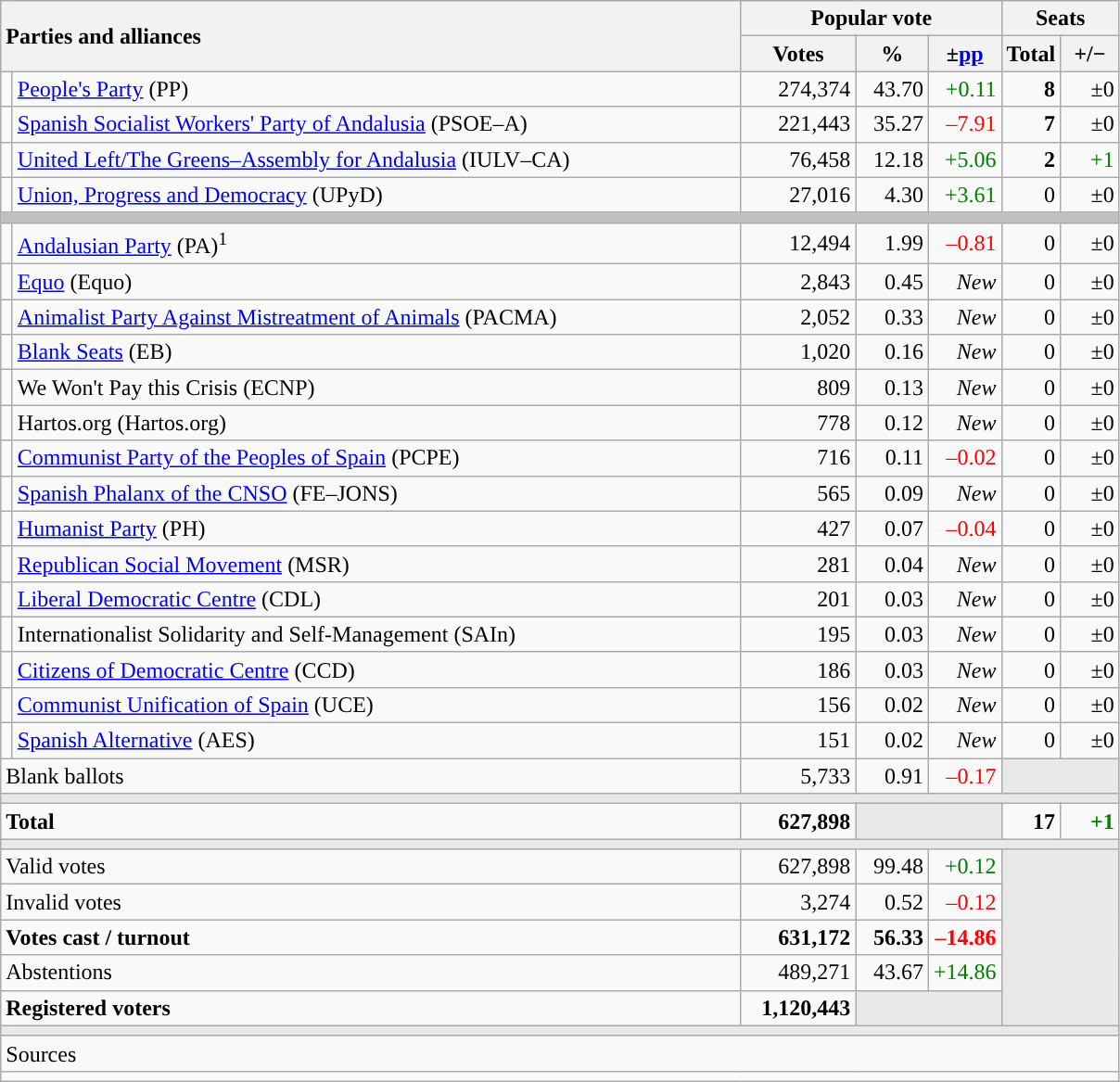<table class="wikitable" style="text-align:right;">
<tr>
<th style="text-align:left;" rowspan="2" colspan="2" width="525">Parties and alliances</th>
<th colspan="3">Popular vote</th>
<th colspan="2">Seats</th>
</tr>
<tr>
<th width="75">Votes</th>
<th width="45">%</th>
<th width="45">±<a href='#'>pp</a></th>
<th width="35">Total</th>
<th width="35">+/−</th>
</tr>
<tr>
<td width="1" style="color:inherit;background:"></td>
<td align="left"><a href='#'>People's Party</a> (PP)</td>
<td>274,374</td>
<td>43.70</td>
<td style="color:green;">+0.11</td>
<td><strong>8</strong></td>
<td>±0</td>
</tr>
<tr>
<td style="color:inherit;background:"></td>
<td align="left"><a href='#'>Spanish Socialist Workers' Party of Andalusia</a> (PSOE–A)</td>
<td>221,443</td>
<td>35.27</td>
<td style="color:red;">–7.91</td>
<td><strong>7</strong></td>
<td>±0</td>
</tr>
<tr>
<td style="color:inherit;background:"></td>
<td align="left"><a href='#'>United Left/The Greens–Assembly for Andalusia</a> (IULV–CA)</td>
<td>76,458</td>
<td>12.18</td>
<td style="color:green;">+5.06</td>
<td><strong>2</strong></td>
<td style="color:green;">+1</td>
</tr>
<tr>
<td style="color:inherit;background:"></td>
<td align="left"><a href='#'>Union, Progress and Democracy</a> (UPyD)</td>
<td>27,016</td>
<td>4.30</td>
<td style="color:green;">+3.61</td>
<td>0</td>
<td>±0</td>
</tr>
<tr>
<td colspan="7" bgcolor="#C0C0C0"></td>
</tr>
<tr>
<td style="color:inherit;background:"></td>
<td align="left"><a href='#'>Andalusian Party</a> (PA)<sup>1</sup></td>
<td>12,494</td>
<td>1.99</td>
<td style="color:red;">–0.81</td>
<td>0</td>
<td>±0</td>
</tr>
<tr>
<td style="color:inherit;background:"></td>
<td align="left"><a href='#'>Equo</a> (Equo)</td>
<td>2,843</td>
<td>0.45</td>
<td><em>New</em></td>
<td>0</td>
<td>±0</td>
</tr>
<tr>
<td style="color:inherit;background:"></td>
<td align="left"><a href='#'>Animalist Party Against Mistreatment of Animals</a> (PACMA)</td>
<td>2,052</td>
<td>0.33</td>
<td><em>New</em></td>
<td>0</td>
<td>±0</td>
</tr>
<tr>
<td style="color:inherit;background:"></td>
<td align="left"><a href='#'>Blank Seats</a> (EB)</td>
<td>1,020</td>
<td>0.16</td>
<td><em>New</em></td>
<td>0</td>
<td>±0</td>
</tr>
<tr>
<td style="color:inherit;background:"></td>
<td align="left">We Won't Pay this Crisis (ECNP)</td>
<td>809</td>
<td>0.13</td>
<td><em>New</em></td>
<td>0</td>
<td>±0</td>
</tr>
<tr>
<td style="color:inherit;background:"></td>
<td align="left">Hartos.org (Hartos.org)</td>
<td>778</td>
<td>0.12</td>
<td><em>New</em></td>
<td>0</td>
<td>±0</td>
</tr>
<tr>
<td style="color:inherit;background:"></td>
<td align="left"><a href='#'>Communist Party of the Peoples of Spain</a> (PCPE)</td>
<td>716</td>
<td>0.11</td>
<td style="color:red;">–0.02</td>
<td>0</td>
<td>±0</td>
</tr>
<tr>
<td style="color:inherit;background:"></td>
<td align="left"><a href='#'>Spanish Phalanx of the CNSO</a> (FE–JONS)</td>
<td>565</td>
<td>0.09</td>
<td><em>New</em></td>
<td>0</td>
<td>±0</td>
</tr>
<tr>
<td style="color:inherit;background:"></td>
<td align="left"><a href='#'>Humanist Party</a> (PH)</td>
<td>427</td>
<td>0.07</td>
<td style="color:red;">–0.04</td>
<td>0</td>
<td>±0</td>
</tr>
<tr>
<td style="color:inherit;background:"></td>
<td align="left"><a href='#'>Republican Social Movement</a> (MSR)</td>
<td>281</td>
<td>0.04</td>
<td><em>New</em></td>
<td>0</td>
<td>±0</td>
</tr>
<tr>
<td style="color:inherit;background:"></td>
<td align="left"><a href='#'>Liberal Democratic Centre</a> (CDL)</td>
<td>201</td>
<td>0.03</td>
<td><em>New</em></td>
<td>0</td>
<td>±0</td>
</tr>
<tr>
<td style="color:inherit;background:"></td>
<td align="left">Internationalist Solidarity and Self-Management (SAIn)</td>
<td>195</td>
<td>0.03</td>
<td><em>New</em></td>
<td>0</td>
<td>±0</td>
</tr>
<tr>
<td style="color:inherit;background:"></td>
<td align="left"><a href='#'>Citizens of Democratic Centre</a> (CCD)</td>
<td>186</td>
<td>0.03</td>
<td><em>New</em></td>
<td>0</td>
<td>±0</td>
</tr>
<tr>
<td style="color:inherit;background:"></td>
<td align="left"><a href='#'>Communist Unification of Spain</a> (UCE)</td>
<td>156</td>
<td>0.02</td>
<td><em>New</em></td>
<td>0</td>
<td>±0</td>
</tr>
<tr>
<td style="color:inherit;background:"></td>
<td align="left"><a href='#'>Spanish Alternative</a> (AES)</td>
<td>151</td>
<td>0.02</td>
<td><em>New</em></td>
<td>0</td>
<td>±0</td>
</tr>
<tr>
<td align="left" colspan="2">Blank ballots</td>
<td>5,733</td>
<td>0.91</td>
<td style="color:red;">–0.17</td>
<td bgcolor="#E9E9E9" colspan="2"></td>
</tr>
<tr>
<td colspan="7" bgcolor="#E9E9E9"></td>
</tr>
<tr style="font-weight:bold;">
<td align="left" colspan="2">Total</td>
<td>627,898</td>
<td bgcolor="#E9E9E9" colspan="2"></td>
<td>17</td>
<td style="color:green;">+1</td>
</tr>
<tr>
<td colspan="7" bgcolor="#E9E9E9"></td>
</tr>
<tr>
<td align="left" colspan="2">Valid votes</td>
<td>627,898</td>
<td>99.48</td>
<td style="color:green;">+0.12</td>
<td bgcolor="#E9E9E9" colspan="2" rowspan="5"></td>
</tr>
<tr>
<td align="left" colspan="2">Invalid votes</td>
<td>3,274</td>
<td>0.52</td>
<td style="color:red;">–0.12</td>
</tr>
<tr style="font-weight:bold;">
<td align="left" colspan="2">Votes cast / turnout</td>
<td>631,172</td>
<td>56.33</td>
<td style="color:red;">–14.86</td>
</tr>
<tr>
<td align="left" colspan="2">Abstentions</td>
<td>489,271</td>
<td>43.67</td>
<td style="color:green;">+14.86</td>
</tr>
<tr style="font-weight:bold;">
<td align="left" colspan="2">Registered voters</td>
<td>1,120,443</td>
<td bgcolor="#E9E9E9" colspan="2"></td>
</tr>
<tr>
<td colspan="7" bgcolor="#E9E9E9"></td>
</tr>
<tr>
<td align="left" colspan="7">Sources</td>
</tr>
<tr>
<td colspan="7" style="text-align:left; max-width:790px;"></td>
</tr>
</table>
